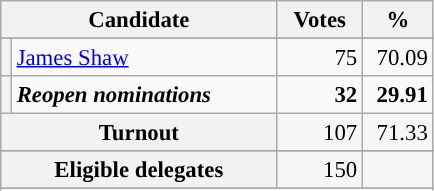<table class="wikitable plainrowheaders" style="font-size: 95%;">
<tr style="background-color:#E9E9E9">
<th scope="col" colspan="2" style="width: 170px">Candidate</th>
<th scope="col" style="width: 50px">Votes</th>
<th scope="col" style="width: 40px">%</th>
</tr>
<tr>
</tr>
<tr>
<th scope="row" style="background-color: "></th>
<td style="width: 170px"><a href='#'>James Shaw</a></td>
<td align="right">75</td>
<td align="right">70.09</td>
</tr>
<tr>
<th scope="row"></th>
<td><strong><em>Reopen nominations</em></strong></td>
<td align="right"><strong>32</strong></td>
<td align="right"><strong>29.91</strong></td>
</tr>
<tr style="background-color:#F6F6F6">
<th scope="row" colspan="2" align="right"><strong>Turnout</strong></th>
<td align="right">107</td>
<td align="right">71.33</td>
</tr>
<tr>
</tr>
<tr style="background-color:#F6F6F6">
<th scope="row" colspan="2" align="right"><strong>Eligible delegates</strong></th>
<td align="right">150</td>
<td></td>
</tr>
<tr>
</tr>
<tr style="background-color:#F6F6F6">
</tr>
</table>
